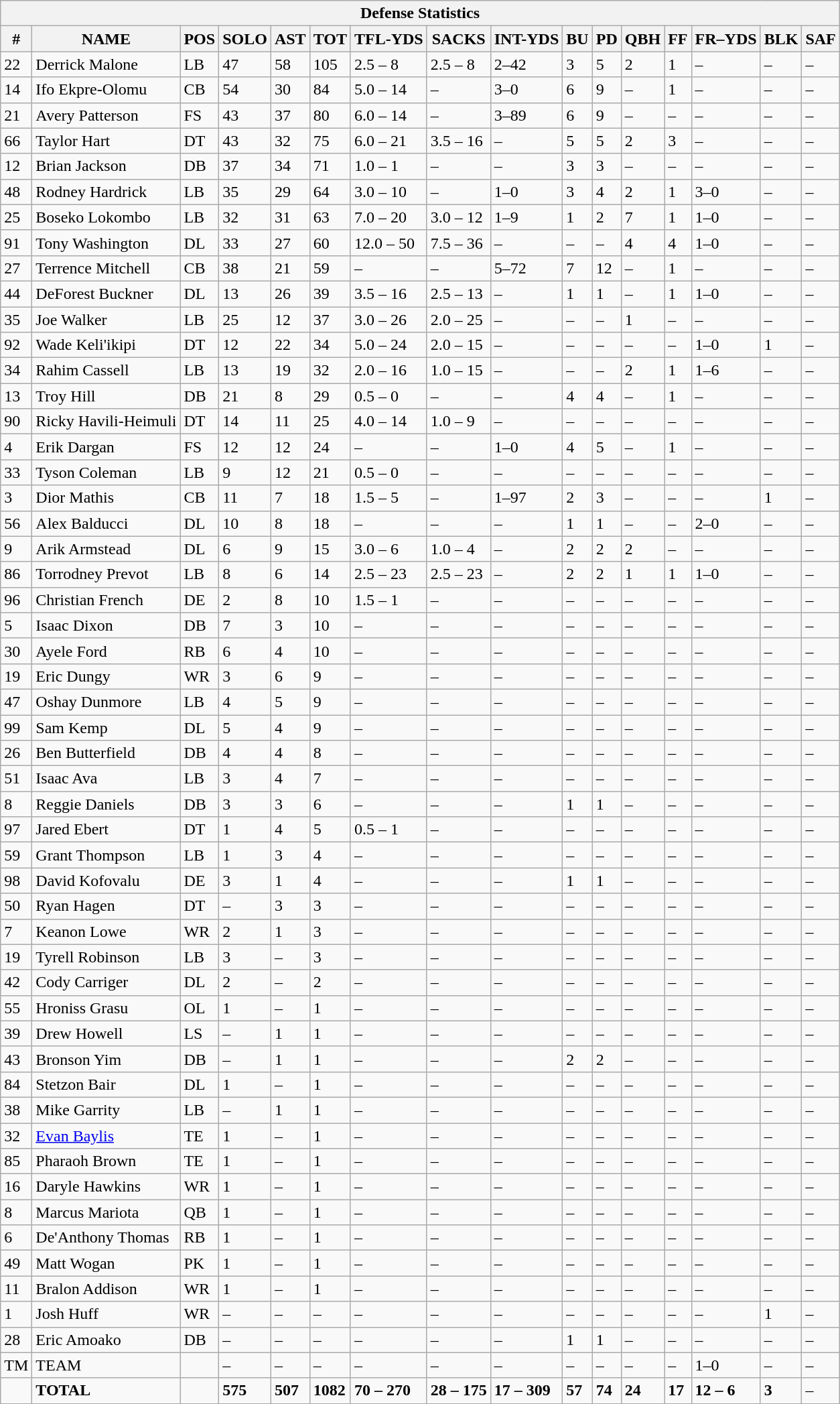<table class="wikitable sortable collapsible collapsed">
<tr>
<th colspan="16">Defense Statistics</th>
</tr>
<tr>
<th>#</th>
<th>NAME</th>
<th>POS</th>
<th>SOLO</th>
<th>AST</th>
<th>TOT</th>
<th>TFL-YDS</th>
<th>SACKS</th>
<th>INT-YDS</th>
<th>BU</th>
<th>PD</th>
<th>QBH</th>
<th>FF</th>
<th>FR–YDS</th>
<th>BLK</th>
<th>SAF</th>
</tr>
<tr>
<td>22</td>
<td>Derrick Malone</td>
<td>LB</td>
<td>47</td>
<td>58</td>
<td>105</td>
<td>2.5 – 8</td>
<td>2.5 – 8</td>
<td>2–42</td>
<td>3</td>
<td>5</td>
<td>2</td>
<td>1</td>
<td>–</td>
<td>–</td>
<td>–</td>
</tr>
<tr>
<td>14</td>
<td>Ifo Ekpre-Olomu</td>
<td>CB</td>
<td>54</td>
<td>30</td>
<td>84</td>
<td>5.0 – 14</td>
<td>–</td>
<td>3–0</td>
<td>6</td>
<td>9</td>
<td>–</td>
<td>1</td>
<td>–</td>
<td>–</td>
<td>–</td>
</tr>
<tr>
<td>21</td>
<td>Avery Patterson</td>
<td>FS</td>
<td>43</td>
<td>37</td>
<td>80</td>
<td>6.0 – 14</td>
<td>–</td>
<td>3–89</td>
<td>6</td>
<td>9</td>
<td>–</td>
<td>–</td>
<td>–</td>
<td>–</td>
<td>–</td>
</tr>
<tr>
<td>66</td>
<td>Taylor Hart</td>
<td>DT</td>
<td>43</td>
<td>32</td>
<td>75</td>
<td>6.0 – 21</td>
<td>3.5 – 16</td>
<td>–</td>
<td>5</td>
<td>5</td>
<td>2</td>
<td>3</td>
<td>–</td>
<td>–</td>
<td>–</td>
</tr>
<tr>
<td>12</td>
<td>Brian Jackson</td>
<td>DB</td>
<td>37</td>
<td>34</td>
<td>71</td>
<td>1.0 – 1</td>
<td>–</td>
<td>–</td>
<td>3</td>
<td>3</td>
<td>–</td>
<td>–</td>
<td>–</td>
<td>–</td>
<td>–</td>
</tr>
<tr>
<td>48</td>
<td>Rodney Hardrick</td>
<td>LB</td>
<td>35</td>
<td>29</td>
<td>64</td>
<td>3.0 – 10</td>
<td>–</td>
<td>1–0</td>
<td>3</td>
<td>4</td>
<td>2</td>
<td>1</td>
<td>3–0</td>
<td>–</td>
<td>–</td>
</tr>
<tr>
<td>25</td>
<td>Boseko Lokombo</td>
<td>LB</td>
<td>32</td>
<td>31</td>
<td>63</td>
<td>7.0 – 20</td>
<td>3.0 – 12</td>
<td>1–9</td>
<td>1</td>
<td>2</td>
<td>7</td>
<td>1</td>
<td>1–0</td>
<td>–</td>
<td>–</td>
</tr>
<tr>
<td>91</td>
<td>Tony Washington</td>
<td>DL</td>
<td>33</td>
<td>27</td>
<td>60</td>
<td>12.0 – 50</td>
<td>7.5 – 36</td>
<td>–</td>
<td>–</td>
<td>–</td>
<td>4</td>
<td>4</td>
<td>1–0</td>
<td>–</td>
<td>–</td>
</tr>
<tr>
<td>27</td>
<td>Terrence Mitchell</td>
<td>CB</td>
<td>38</td>
<td>21</td>
<td>59</td>
<td>–</td>
<td>–</td>
<td>5–72</td>
<td>7</td>
<td>12</td>
<td>–</td>
<td>1</td>
<td>–</td>
<td>–</td>
<td>–</td>
</tr>
<tr>
<td>44</td>
<td>DeForest Buckner</td>
<td>DL</td>
<td>13</td>
<td>26</td>
<td>39</td>
<td>3.5 – 16</td>
<td>2.5 – 13</td>
<td>–</td>
<td>1</td>
<td>1</td>
<td>–</td>
<td>1</td>
<td>1–0</td>
<td>–</td>
<td>–</td>
</tr>
<tr>
<td>35</td>
<td>Joe Walker</td>
<td>LB</td>
<td>25</td>
<td>12</td>
<td>37</td>
<td>3.0 – 26</td>
<td>2.0 – 25</td>
<td>–</td>
<td>–</td>
<td>–</td>
<td>1</td>
<td>–</td>
<td>–</td>
<td>–</td>
<td>–</td>
</tr>
<tr>
<td>92</td>
<td>Wade Keli'ikipi</td>
<td>DT</td>
<td>12</td>
<td>22</td>
<td>34</td>
<td>5.0 – 24</td>
<td>2.0 – 15</td>
<td>–</td>
<td>–</td>
<td>–</td>
<td>–</td>
<td>–</td>
<td>1–0</td>
<td>1</td>
<td>–</td>
</tr>
<tr>
<td>34</td>
<td>Rahim Cassell</td>
<td>LB</td>
<td>13</td>
<td>19</td>
<td>32</td>
<td>2.0 – 16</td>
<td>1.0 – 15</td>
<td>–</td>
<td>–</td>
<td>–</td>
<td>2</td>
<td>1</td>
<td>1–6</td>
<td>–</td>
<td>–</td>
</tr>
<tr>
<td>13</td>
<td>Troy Hill</td>
<td>DB</td>
<td>21</td>
<td>8</td>
<td>29</td>
<td>0.5 – 0</td>
<td>–</td>
<td>–</td>
<td>4</td>
<td>4</td>
<td>–</td>
<td>1</td>
<td>–</td>
<td>–</td>
<td>–</td>
</tr>
<tr>
<td>90</td>
<td>Ricky Havili-Heimuli</td>
<td>DT</td>
<td>14</td>
<td>11</td>
<td>25</td>
<td>4.0 – 14</td>
<td>1.0 – 9</td>
<td>–</td>
<td>–</td>
<td>–</td>
<td>–</td>
<td>–</td>
<td>–</td>
<td>–</td>
<td>–</td>
</tr>
<tr>
<td>4</td>
<td>Erik Dargan</td>
<td>FS</td>
<td>12</td>
<td>12</td>
<td>24</td>
<td>–</td>
<td>–</td>
<td>1–0</td>
<td>4</td>
<td>5</td>
<td>–</td>
<td>1</td>
<td>–</td>
<td>–</td>
<td>–</td>
</tr>
<tr>
<td>33</td>
<td>Tyson Coleman</td>
<td>LB</td>
<td>9</td>
<td>12</td>
<td>21</td>
<td>0.5 – 0</td>
<td>–</td>
<td>–</td>
<td>–</td>
<td>–</td>
<td>–</td>
<td>–</td>
<td>–</td>
<td>–</td>
<td>–</td>
</tr>
<tr>
<td>3</td>
<td>Dior Mathis</td>
<td>CB</td>
<td>11</td>
<td>7</td>
<td>18</td>
<td>1.5 – 5</td>
<td>–</td>
<td>1–97</td>
<td>2</td>
<td>3</td>
<td>–</td>
<td>–</td>
<td>–</td>
<td>1</td>
<td>–</td>
</tr>
<tr>
<td>56</td>
<td>Alex Balducci</td>
<td>DL</td>
<td>10</td>
<td>8</td>
<td>18</td>
<td>–</td>
<td>–</td>
<td>–</td>
<td>1</td>
<td>1</td>
<td>–</td>
<td>–</td>
<td>2–0</td>
<td>–</td>
<td>–</td>
</tr>
<tr>
<td>9</td>
<td>Arik Armstead</td>
<td>DL</td>
<td>6</td>
<td>9</td>
<td>15</td>
<td>3.0 – 6</td>
<td>1.0 – 4</td>
<td>–</td>
<td>2</td>
<td>2</td>
<td>2</td>
<td>–</td>
<td>–</td>
<td>–</td>
<td>–</td>
</tr>
<tr>
<td>86</td>
<td>Torrodney Prevot</td>
<td>LB</td>
<td>8</td>
<td>6</td>
<td>14</td>
<td>2.5 – 23</td>
<td>2.5 – 23</td>
<td>–</td>
<td>2</td>
<td>2</td>
<td>1</td>
<td>1</td>
<td>1–0</td>
<td>–</td>
<td>–</td>
</tr>
<tr>
<td>96</td>
<td>Christian French</td>
<td>DE</td>
<td>2</td>
<td>8</td>
<td>10</td>
<td>1.5 – 1</td>
<td>–</td>
<td>–</td>
<td>–</td>
<td>–</td>
<td>–</td>
<td>–</td>
<td>–</td>
<td>–</td>
<td>–</td>
</tr>
<tr>
<td>5</td>
<td>Isaac Dixon</td>
<td>DB</td>
<td>7</td>
<td>3</td>
<td>10</td>
<td>–</td>
<td>–</td>
<td>–</td>
<td>–</td>
<td>–</td>
<td>–</td>
<td>–</td>
<td>–</td>
<td>–</td>
<td>–</td>
</tr>
<tr>
<td>30</td>
<td>Ayele Ford</td>
<td>RB</td>
<td>6</td>
<td>4</td>
<td>10</td>
<td>–</td>
<td>–</td>
<td>–</td>
<td>–</td>
<td>–</td>
<td>–</td>
<td>–</td>
<td>–</td>
<td>–</td>
<td>–</td>
</tr>
<tr>
<td>19</td>
<td>Eric Dungy</td>
<td>WR</td>
<td>3</td>
<td>6</td>
<td>9</td>
<td>–</td>
<td>–</td>
<td>–</td>
<td>–</td>
<td>–</td>
<td>–</td>
<td>–</td>
<td>–</td>
<td>–</td>
<td>–</td>
</tr>
<tr>
<td>47</td>
<td>Oshay Dunmore</td>
<td>LB</td>
<td>4</td>
<td>5</td>
<td>9</td>
<td>–</td>
<td>–</td>
<td>–</td>
<td>–</td>
<td>–</td>
<td>–</td>
<td>–</td>
<td>–</td>
<td>–</td>
<td>–</td>
</tr>
<tr>
<td>99</td>
<td>Sam Kemp</td>
<td>DL</td>
<td>5</td>
<td>4</td>
<td>9</td>
<td>–</td>
<td>–</td>
<td>–</td>
<td>–</td>
<td>–</td>
<td>–</td>
<td>–</td>
<td>–</td>
<td>–</td>
<td>–</td>
</tr>
<tr>
<td>26</td>
<td>Ben Butterfield</td>
<td>DB</td>
<td>4</td>
<td>4</td>
<td>8</td>
<td>–</td>
<td>–</td>
<td>–</td>
<td>–</td>
<td>–</td>
<td>–</td>
<td>–</td>
<td>–</td>
<td>–</td>
<td>–</td>
</tr>
<tr>
<td>51</td>
<td>Isaac Ava</td>
<td>LB</td>
<td>3</td>
<td>4</td>
<td>7</td>
<td>–</td>
<td>–</td>
<td>–</td>
<td>–</td>
<td>–</td>
<td>–</td>
<td>–</td>
<td>–</td>
<td>–</td>
<td>–</td>
</tr>
<tr>
<td>8</td>
<td>Reggie Daniels</td>
<td>DB</td>
<td>3</td>
<td>3</td>
<td>6</td>
<td>–</td>
<td>–</td>
<td>–</td>
<td>1</td>
<td>1</td>
<td>–</td>
<td>–</td>
<td>–</td>
<td>–</td>
<td>–</td>
</tr>
<tr>
<td>97</td>
<td>Jared Ebert</td>
<td>DT</td>
<td>1</td>
<td>4</td>
<td>5</td>
<td>0.5 – 1</td>
<td>–</td>
<td>–</td>
<td>–</td>
<td>–</td>
<td>–</td>
<td>–</td>
<td>–</td>
<td>–</td>
<td>–</td>
</tr>
<tr>
<td>59</td>
<td>Grant Thompson</td>
<td>LB</td>
<td>1</td>
<td>3</td>
<td>4</td>
<td>–</td>
<td>–</td>
<td>–</td>
<td>–</td>
<td>–</td>
<td>–</td>
<td>–</td>
<td>–</td>
<td>–</td>
<td>–</td>
</tr>
<tr>
<td>98</td>
<td>David Kofovalu</td>
<td>DE</td>
<td>3</td>
<td>1</td>
<td>4</td>
<td>–</td>
<td>–</td>
<td>–</td>
<td>1</td>
<td>1</td>
<td>–</td>
<td>–</td>
<td>–</td>
<td>–</td>
<td>–</td>
</tr>
<tr>
<td>50</td>
<td>Ryan Hagen</td>
<td>DT</td>
<td>–</td>
<td>3</td>
<td>3</td>
<td>–</td>
<td>–</td>
<td>–</td>
<td>–</td>
<td>–</td>
<td>–</td>
<td>–</td>
<td>–</td>
<td>–</td>
<td>–</td>
</tr>
<tr>
<td>7</td>
<td>Keanon Lowe</td>
<td>WR</td>
<td>2</td>
<td>1</td>
<td>3</td>
<td>–</td>
<td>–</td>
<td>–</td>
<td>–</td>
<td>–</td>
<td>–</td>
<td>–</td>
<td>–</td>
<td>–</td>
<td>–</td>
</tr>
<tr>
<td>19</td>
<td>Tyrell Robinson</td>
<td>LB</td>
<td>3</td>
<td>–</td>
<td>3</td>
<td>–</td>
<td>–</td>
<td>–</td>
<td>–</td>
<td>–</td>
<td>–</td>
<td>–</td>
<td>–</td>
<td>–</td>
<td>–</td>
</tr>
<tr>
<td>42</td>
<td>Cody Carriger</td>
<td>DL</td>
<td>2</td>
<td>–</td>
<td>2</td>
<td>–</td>
<td>–</td>
<td>–</td>
<td>–</td>
<td>–</td>
<td>–</td>
<td>–</td>
<td>–</td>
<td>–</td>
<td>–</td>
</tr>
<tr>
<td>55</td>
<td>Hroniss Grasu</td>
<td>OL</td>
<td>1</td>
<td>–</td>
<td>1</td>
<td>–</td>
<td>–</td>
<td>–</td>
<td>–</td>
<td>–</td>
<td>–</td>
<td>–</td>
<td>–</td>
<td>–</td>
<td>–</td>
</tr>
<tr>
<td>39</td>
<td>Drew Howell</td>
<td>LS</td>
<td>–</td>
<td>1</td>
<td>1</td>
<td>–</td>
<td>–</td>
<td>–</td>
<td>–</td>
<td>–</td>
<td>–</td>
<td>–</td>
<td>–</td>
<td>–</td>
<td>–</td>
</tr>
<tr>
<td>43</td>
<td>Bronson Yim</td>
<td>DB</td>
<td>–</td>
<td>1</td>
<td>1</td>
<td>–</td>
<td>–</td>
<td>–</td>
<td>2</td>
<td>2</td>
<td>–</td>
<td>–</td>
<td>–</td>
<td>–</td>
<td>–</td>
</tr>
<tr>
<td>84</td>
<td>Stetzon Bair</td>
<td>DL</td>
<td>1</td>
<td>–</td>
<td>1</td>
<td>–</td>
<td>–</td>
<td>–</td>
<td>–</td>
<td>–</td>
<td>–</td>
<td>–</td>
<td>–</td>
<td>–</td>
<td>–</td>
</tr>
<tr>
<td>38</td>
<td>Mike Garrity</td>
<td>LB</td>
<td>–</td>
<td>1</td>
<td>1</td>
<td>–</td>
<td>–</td>
<td>–</td>
<td>–</td>
<td>–</td>
<td>–</td>
<td>–</td>
<td>–</td>
<td>–</td>
<td>–</td>
</tr>
<tr>
<td>32</td>
<td><a href='#'>Evan Baylis</a></td>
<td>TE</td>
<td>1</td>
<td>–</td>
<td>1</td>
<td>–</td>
<td>–</td>
<td>–</td>
<td>–</td>
<td>–</td>
<td>–</td>
<td>–</td>
<td>–</td>
<td>–</td>
<td>–</td>
</tr>
<tr>
<td>85</td>
<td>Pharaoh Brown</td>
<td>TE</td>
<td>1</td>
<td>–</td>
<td>1</td>
<td>–</td>
<td>–</td>
<td>–</td>
<td>–</td>
<td>–</td>
<td>–</td>
<td>–</td>
<td>–</td>
<td>–</td>
<td>–</td>
</tr>
<tr>
<td>16</td>
<td>Daryle Hawkins</td>
<td>WR</td>
<td>1</td>
<td>–</td>
<td>1</td>
<td>–</td>
<td>–</td>
<td>–</td>
<td>–</td>
<td>–</td>
<td>–</td>
<td>–</td>
<td>–</td>
<td>–</td>
<td>–</td>
</tr>
<tr>
<td>8</td>
<td>Marcus Mariota</td>
<td>QB</td>
<td>1</td>
<td>–</td>
<td>1</td>
<td>–</td>
<td>–</td>
<td>–</td>
<td>–</td>
<td>–</td>
<td>–</td>
<td>–</td>
<td>–</td>
<td>–</td>
<td>–</td>
</tr>
<tr>
<td>6</td>
<td>De'Anthony Thomas</td>
<td>RB</td>
<td>1</td>
<td>–</td>
<td>1</td>
<td>–</td>
<td>–</td>
<td>–</td>
<td>–</td>
<td>–</td>
<td>–</td>
<td>–</td>
<td>–</td>
<td>–</td>
<td>–</td>
</tr>
<tr>
<td>49</td>
<td>Matt Wogan</td>
<td>PK</td>
<td>1</td>
<td>–</td>
<td>1</td>
<td>–</td>
<td>–</td>
<td>–</td>
<td>–</td>
<td>–</td>
<td>–</td>
<td>–</td>
<td>–</td>
<td>–</td>
<td>–</td>
</tr>
<tr>
<td>11</td>
<td>Bralon Addison</td>
<td>WR</td>
<td>1</td>
<td>–</td>
<td>1</td>
<td>–</td>
<td>–</td>
<td>–</td>
<td>–</td>
<td>–</td>
<td>–</td>
<td>–</td>
<td>–</td>
<td>–</td>
<td>–</td>
</tr>
<tr>
<td>1</td>
<td>Josh Huff</td>
<td>WR</td>
<td>–</td>
<td>–</td>
<td>–</td>
<td>–</td>
<td>–</td>
<td>–</td>
<td>–</td>
<td>–</td>
<td>–</td>
<td>–</td>
<td>–</td>
<td>1</td>
<td>–</td>
</tr>
<tr>
<td>28</td>
<td>Eric Amoako</td>
<td>DB</td>
<td>–</td>
<td>–</td>
<td>–</td>
<td>–</td>
<td>–</td>
<td>–</td>
<td>1</td>
<td>1</td>
<td>–</td>
<td>–</td>
<td>–</td>
<td>–</td>
<td>–</td>
</tr>
<tr>
<td>TM</td>
<td>TEAM</td>
<td></td>
<td>–</td>
<td>–</td>
<td>–</td>
<td>–</td>
<td>–</td>
<td>–</td>
<td>–</td>
<td>–</td>
<td>–</td>
<td>–</td>
<td>1–0</td>
<td>–</td>
<td>–</td>
</tr>
<tr>
<td></td>
<td><strong>TOTAL</strong></td>
<td></td>
<td><strong>575</strong></td>
<td><strong>507</strong></td>
<td><strong>1082</strong></td>
<td><strong>70 – 270</strong></td>
<td><strong>28 – 175</strong></td>
<td><strong>17 – 309</strong></td>
<td><strong>57</strong></td>
<td><strong>74</strong></td>
<td><strong>24</strong></td>
<td><strong>17</strong></td>
<td><strong>12 – 6</strong></td>
<td><strong>3</strong></td>
<td>–</td>
</tr>
</table>
